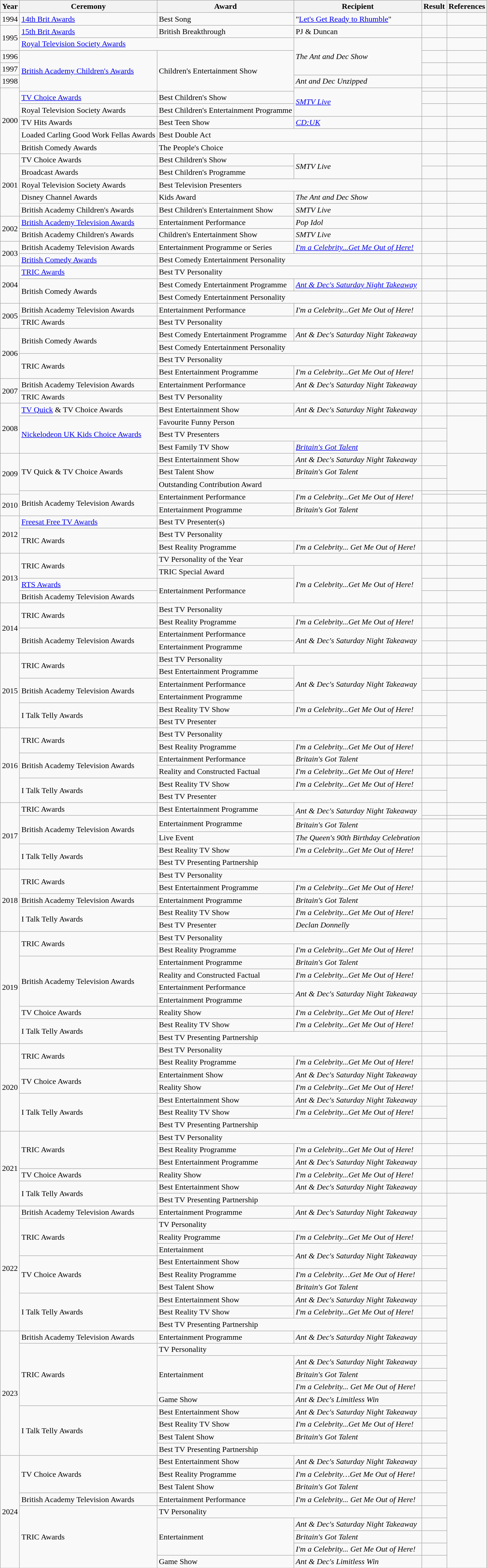<table class="wikitable sortable">
<tr>
<th>Year</th>
<th>Ceremony</th>
<th>Award</th>
<th>Recipient</th>
<th>Result</th>
<th>References</th>
</tr>
<tr>
<td>1994</td>
<td><a href='#'>14th Brit Awards</a></td>
<td>Best Song</td>
<td>"<a href='#'>Let's Get Ready to Rhumble</a>"</td>
<td></td>
<td></td>
</tr>
<tr>
<td rowspan="2">1995</td>
<td><a href='#'>15th Brit Awards</a></td>
<td>British Breakthrough</td>
<td>PJ & Duncan</td>
<td></td>
<td></td>
</tr>
<tr>
<td colspan="2"><a href='#'>Royal Television Society Awards</a></td>
<td rowspan="3"><em>The Ant and Dec Show</em></td>
<td></td>
<td></td>
</tr>
<tr>
<td>1996</td>
<td rowspan="4"><a href='#'>British Academy Children's Awards</a></td>
<td rowspan="4">Children's Entertainment Show</td>
<td></td>
<td></td>
</tr>
<tr>
<td>1997</td>
<td></td>
<td></td>
</tr>
<tr>
<td>1998</td>
<td><em>Ant and Dec Unzipped</em></td>
<td></td>
<td></td>
</tr>
<tr>
<td rowspan="6">2000</td>
<td rowspan="3"><em><a href='#'>SMTV Live</a></em></td>
<td></td>
<td></td>
</tr>
<tr>
<td><a href='#'>TV Choice Awards</a></td>
<td>Best Children's Show</td>
<td></td>
<td></td>
</tr>
<tr>
<td>Royal Television Society Awards</td>
<td>Best Children's Entertainment Programme</td>
<td></td>
<td></td>
</tr>
<tr>
<td>TV Hits Awards</td>
<td>Best Teen Show</td>
<td><em><a href='#'>CD:UK</a></em></td>
<td></td>
<td></td>
</tr>
<tr>
<td>Loaded Carling Good Work Fellas Awards</td>
<td colspan="2">Best Double Act</td>
<td></td>
<td></td>
</tr>
<tr>
<td>British Comedy Awards</td>
<td colspan="2">The People's Choice</td>
<td></td>
<td></td>
</tr>
<tr>
<td rowspan="5">2001</td>
<td>TV Choice Awards</td>
<td>Best Children's Show</td>
<td rowspan="2"><em>SMTV Live</em></td>
<td></td>
<td></td>
</tr>
<tr>
<td>Broadcast Awards</td>
<td>Best Children's Programme</td>
<td></td>
<td></td>
</tr>
<tr>
<td>Royal Television Society Awards</td>
<td colspan="2">Best Television Presenters</td>
<td></td>
<td></td>
</tr>
<tr>
<td>Disney Channel Awards</td>
<td>Kids Award</td>
<td><em>The Ant and Dec Show</em></td>
<td></td>
<td></td>
</tr>
<tr>
<td>British Academy Children's Awards</td>
<td>Best Children's Entertainment Show</td>
<td><em>SMTV Live</em></td>
<td></td>
<td></td>
</tr>
<tr>
<td rowspan="2">2002</td>
<td><a href='#'>British Academy Television Awards</a></td>
<td>Entertainment Performance</td>
<td><em>Pop Idol</em></td>
<td></td>
<td></td>
</tr>
<tr>
<td>British Academy Children's Awards</td>
<td>Children's Entertainment Show</td>
<td><em>SMTV Live</em></td>
<td></td>
<td></td>
</tr>
<tr>
<td rowspan="2">2003</td>
<td>British Academy Television Awards</td>
<td>Entertainment Programme or Series</td>
<td><em><a href='#'>I'm a Celebrity...Get Me Out of Here!</a></em></td>
<td></td>
<td></td>
</tr>
<tr>
<td><a href='#'>British Comedy Awards</a></td>
<td colspan="2">Best Comedy Entertainment Personality</td>
<td></td>
<td></td>
</tr>
<tr>
<td rowspan="3">2004</td>
<td><a href='#'>TRIC Awards</a></td>
<td colspan="2">Best TV Personality</td>
<td></td>
<td></td>
</tr>
<tr>
<td rowspan="2">British Comedy Awards</td>
<td>Best Comedy Entertainment Programme</td>
<td><em><a href='#'>Ant & Dec's Saturday Night Takeaway</a></em></td>
<td></td>
<td></td>
</tr>
<tr>
<td colspan="2">Best Comedy Entertainment Personality</td>
<td></td>
<td></td>
</tr>
<tr>
<td rowspan="2">2005</td>
<td>British Academy Television Awards</td>
<td>Entertainment Performance</td>
<td><em>I'm a Celebrity...Get Me Out of Here!</em></td>
<td></td>
<td></td>
</tr>
<tr>
<td>TRIC Awards</td>
<td colspan="2">Best TV Personality</td>
<td></td>
<td></td>
</tr>
<tr>
<td rowspan="4">2006</td>
<td rowspan="2">British Comedy Awards</td>
<td>Best Comedy Entertainment Programme</td>
<td><em>Ant & Dec's Saturday Night Takeaway</em></td>
<td></td>
<td></td>
</tr>
<tr>
<td colspan="2">Best Comedy Entertainment Personality</td>
<td></td>
<td></td>
</tr>
<tr>
<td rowspan="2">TRIC Awards</td>
<td colspan="2">Best TV Personality</td>
<td></td>
<td></td>
</tr>
<tr>
<td>Best Entertainment Programme</td>
<td><em>I'm a Celebrity...Get Me Out of Here!</em></td>
<td></td>
<td></td>
</tr>
<tr>
<td rowspan="2">2007</td>
<td>British Academy Television Awards</td>
<td>Entertainment Performance</td>
<td><em>Ant & Dec's Saturday Night Takeaway</em></td>
<td></td>
<td></td>
</tr>
<tr>
<td>TRIC Awards</td>
<td colspan="2">Best TV Personality</td>
<td></td>
<td></td>
</tr>
<tr>
<td rowspan="4">2008</td>
<td><a href='#'>TV Quick</a> & TV Choice Awards</td>
<td>Best Entertainment Show</td>
<td><em>Ant & Dec's Saturday Night Takeaway</em></td>
<td></td>
<td></td>
</tr>
<tr>
<td rowspan="3"><a href='#'>Nickelodeon UK Kids Choice Awards</a></td>
<td colspan="2">Favourite Funny Person</td>
<td></td>
<td rowspan="3"></td>
</tr>
<tr>
<td colspan="2">Best TV Presenters</td>
<td></td>
</tr>
<tr>
<td>Best Family TV Show</td>
<td><em><a href='#'>Britain's Got Talent</a></em></td>
<td></td>
</tr>
<tr>
<td rowspan="4">2009</td>
<td rowspan="3">TV Quick & TV Choice Awards</td>
<td>Best Entertainment Show</td>
<td><em>Ant & Dec's Saturday Night Takeaway</em></td>
<td></td>
<td rowspan="3"></td>
</tr>
<tr>
<td>Best Talent Show</td>
<td><em>Britain's Got Talent</em></td>
<td></td>
</tr>
<tr>
<td colspan="2">Outstanding Contribution Award</td>
<td></td>
</tr>
<tr>
<td rowspan="3">British Academy Television Awards</td>
<td rowspan="2">Entertainment Performance</td>
<td rowspan="2"><em>I'm a Celebrity...Get Me Out of Here!</em></td>
<td></td>
<td></td>
</tr>
<tr>
<td rowspan="2">2010</td>
<td></td>
<td></td>
</tr>
<tr>
<td>Entertainment Programme</td>
<td><em>Britain's Got Talent</em></td>
<td></td>
<td></td>
</tr>
<tr>
<td rowspan="3">2012</td>
<td><a href='#'>Freesat Free TV Awards</a></td>
<td colspan="2">Best TV Presenter(s)</td>
<td></td>
<td></td>
</tr>
<tr>
<td rowspan="2">TRIC Awards</td>
<td colspan="2">Best TV Personality</td>
<td></td>
<td></td>
</tr>
<tr>
<td>Best Reality Programme</td>
<td><em>I'm a Celebrity... Get Me Out of Here!</em></td>
<td></td>
<td></td>
</tr>
<tr>
<td rowspan="4">2013</td>
<td rowspan="2">TRIC Awards</td>
<td colspan="2">TV Personality of the Year</td>
<td></td>
<td></td>
</tr>
<tr>
<td>TRIC Special Award</td>
<td rowspan="3"><em>I'm a Celebrity...Get Me Out of Here!</em></td>
<td></td>
<td></td>
</tr>
<tr>
<td><a href='#'>RTS Awards</a></td>
<td rowspan="2">Entertainment Performance</td>
<td></td>
<td></td>
</tr>
<tr>
<td>British Academy Television Awards</td>
<td></td>
<td></td>
</tr>
<tr>
<td rowspan="4">2014</td>
<td rowspan="2">TRIC Awards</td>
<td colspan="2">Best TV Personality</td>
<td></td>
<td></td>
</tr>
<tr>
<td>Best Reality Programme</td>
<td><em>I'm a Celebrity...Get Me Out of Here!</em></td>
<td></td>
<td></td>
</tr>
<tr>
<td rowspan="2">British Academy Television Awards</td>
<td>Entertainment Performance</td>
<td rowspan="2"><em>Ant & Dec's Saturday Night Takeaway</em></td>
<td></td>
<td></td>
</tr>
<tr>
<td>Entertainment Programme</td>
<td></td>
<td></td>
</tr>
<tr>
<td rowspan="6">2015</td>
<td rowspan="2">TRIC Awards</td>
<td colspan="2">Best TV Personality</td>
<td></td>
<td></td>
</tr>
<tr>
<td>Best Entertainment Programme</td>
<td rowspan="3"><em>Ant & Dec's Saturday Night Takeaway</em></td>
<td></td>
<td></td>
</tr>
<tr>
<td rowspan="2">British Academy Television Awards</td>
<td>Entertainment Performance</td>
<td></td>
<td></td>
</tr>
<tr>
<td>Entertainment Programme</td>
<td></td>
<td></td>
</tr>
<tr>
<td rowspan="2">I Talk Telly Awards</td>
<td>Best Reality TV Show</td>
<td><em>I'm a Celebrity...Get Me Out of Here!</em></td>
<td></td>
</tr>
<tr>
<td colspan="2">Best TV Presenter</td>
<td></td>
</tr>
<tr>
<td rowspan="6">2016</td>
<td rowspan="2">TRIC Awards</td>
<td colspan="2">Best TV Personality</td>
<td></td>
</tr>
<tr>
<td>Best Reality Programme</td>
<td><em>I'm a Celebrity...Get Me Out of Here!</em></td>
<td></td>
<td></td>
</tr>
<tr>
<td rowspan="2">British Academy Television Awards</td>
<td>Entertainment Performance</td>
<td><em>Britain's Got Talent</em></td>
<td></td>
<td></td>
</tr>
<tr>
<td>Reality and Constructed Factual</td>
<td><em>I'm a Celebrity...Get Me Out of Here!</em></td>
<td></td>
<td></td>
</tr>
<tr>
<td rowspan="2">I Talk Telly Awards</td>
<td>Best Reality TV Show</td>
<td><em>I'm a Celebrity...Get Me Out of Here!</em></td>
<td></td>
</tr>
<tr>
<td colspan="2">Best TV Presenter</td>
<td></td>
</tr>
<tr>
<td rowspan="6">2017</td>
<td>TRIC Awards</td>
<td>Best Entertainment Programme</td>
<td rowspan="2"><em>Ant & Dec's Saturday Night Takeaway</em></td>
<td></td>
<td></td>
</tr>
<tr>
<td rowspan="3">British Academy Television Awards</td>
<td rowspan="2">Entertainment Programme</td>
<td></td>
<td></td>
</tr>
<tr>
<td><em>Britain's Got Talent</em></td>
<td></td>
<td></td>
</tr>
<tr>
<td>Live Event</td>
<td><em>The Queen's 90th Birthday Celebration</em></td>
<td></td>
<td></td>
</tr>
<tr>
<td rowspan="2">I Talk Telly Awards</td>
<td>Best Reality TV Show</td>
<td><em>I'm a Celebrity...Get Me Out of Here!</em></td>
<td></td>
</tr>
<tr>
<td colspan="2">Best TV Presenting Partnership</td>
<td></td>
</tr>
<tr>
<td rowspan="5">2018</td>
<td rowspan="2">TRIC Awards</td>
<td colspan="2">Best TV Personality</td>
<td></td>
<td></td>
</tr>
<tr>
<td>Best Entertainment Programme</td>
<td><em>I'm a Celebrity...Get Me Out of Here!</em></td>
<td></td>
<td></td>
</tr>
<tr>
<td>British Academy Television Awards</td>
<td>Entertainment Programme</td>
<td><em>Britain's Got Talent</em></td>
<td></td>
<td></td>
</tr>
<tr>
<td rowspan="2">I Talk Telly Awards</td>
<td>Best Reality TV Show</td>
<td><em>I'm a Celebrity...Get Me Out of Here!</em></td>
<td></td>
</tr>
<tr>
<td>Best TV Presenter</td>
<td><em>Declan Donnelly</em></td>
<td></td>
</tr>
<tr>
<td rowspan="9">2019</td>
<td rowspan="2">TRIC Awards</td>
<td colspan="2">Best TV Personality</td>
<td></td>
<td></td>
</tr>
<tr>
<td>Best Reality Programme</td>
<td><em>I'm a Celebrity...Get Me Out of Here!</em></td>
<td></td>
<td></td>
</tr>
<tr>
<td rowspan="4">British Academy Television Awards</td>
<td>Entertainment Programme</td>
<td><em>Britain's Got Talent</em></td>
<td></td>
<td></td>
</tr>
<tr>
<td>Reality and Constructed Factual</td>
<td><em>I'm a Celebrity...Get Me Out of Here!</em></td>
<td></td>
<td></td>
</tr>
<tr>
<td>Entertainment Performance</td>
<td rowspan="2"><em>Ant & Dec's Saturday Night Takeaway</em></td>
<td></td>
<td></td>
</tr>
<tr>
<td>Entertainment Programme</td>
<td></td>
<td></td>
</tr>
<tr>
<td>TV Choice Awards</td>
<td>Reality Show</td>
<td><em>I'm a Celebrity...Get Me Out of Here!</em></td>
<td></td>
<td></td>
</tr>
<tr>
<td rowspan="2">I Talk Telly Awards</td>
<td>Best Reality TV Show</td>
<td><em>I'm a Celebrity...Get Me Out of Here!</em></td>
<td></td>
</tr>
<tr>
<td colspan="2">Best TV Presenting Partnership</td>
<td></td>
</tr>
<tr>
<td rowspan="7">2020</td>
<td rowspan="2">TRIC Awards</td>
<td colspan="2">Best TV Personality</td>
<td></td>
<td></td>
</tr>
<tr>
<td>Best Reality Programme</td>
<td><em>I'm a Celebrity...Get Me Out of Here!</em></td>
<td></td>
<td></td>
</tr>
<tr>
<td rowspan="2">TV Choice Awards</td>
<td>Entertainment Show</td>
<td><em>Ant & Dec's Saturday Night Takeaway</em></td>
<td></td>
<td></td>
</tr>
<tr>
<td>Reality Show</td>
<td><em>I'm a Celebrity...Get Me Out of Here!</em></td>
<td></td>
<td></td>
</tr>
<tr>
<td rowspan="3">I Talk Telly Awards</td>
<td>Best Entertainment Show</td>
<td><em>Ant & Dec's Saturday Night Takeaway</em></td>
<td></td>
</tr>
<tr>
<td>Best Reality TV Show</td>
<td><em>I'm a Celebrity...Get Me Out of Here!</em></td>
<td></td>
</tr>
<tr>
<td colspan="2">Best TV Presenting Partnership</td>
<td></td>
</tr>
<tr>
<td rowspan="6">2021</td>
<td rowspan="3">TRIC Awards</td>
<td colspan="2">Best TV Personality</td>
<td></td>
<td></td>
</tr>
<tr>
<td>Best Reality Programme</td>
<td><em>I'm a Celebrity...Get Me Out of Here!</em></td>
<td></td>
<td></td>
</tr>
<tr>
<td>Best Entertainment Programme</td>
<td><em>Ant & Dec's Saturday Night Takeaway</em></td>
<td></td>
<td></td>
</tr>
<tr>
<td>TV Choice Awards</td>
<td>Reality Show</td>
<td><em>I'm a Celebrity...Get Me Out of Here!</em></td>
<td></td>
</tr>
<tr>
<td rowspan="2">I Talk Telly Awards</td>
<td>Best Entertainment Show</td>
<td><em>Ant & Dec's Saturday Night Takeaway</em></td>
<td></td>
<td></td>
</tr>
<tr>
<td colspan="2">Best TV Presenting Partnership</td>
<td></td>
</tr>
<tr>
<td rowspan="10">2022</td>
<td>British Academy Television Awards</td>
<td>Entertainment Programme</td>
<td><em>Ant & Dec's Saturday Night Takeaway</em></td>
<td></td>
</tr>
<tr>
<td rowspan="3">TRIC Awards</td>
<td colspan="2">TV Personality</td>
<td></td>
</tr>
<tr>
<td>Reality Programme</td>
<td><em>I'm a Celebrity...Get Me Out of Here!</em></td>
<td></td>
</tr>
<tr>
<td>Entertainment</td>
<td rowspan="2"><em>Ant & Dec's Saturday Night Takeaway</em></td>
<td></td>
</tr>
<tr>
<td rowspan=3>TV Choice Awards</td>
<td>Best Entertainment Show</td>
<td></td>
</tr>
<tr>
<td>Best Reality Programme</td>
<td><em>I'm a Celebrity…Get Me Out of Here!</em></td>
<td></td>
</tr>
<tr>
<td>Best Talent Show</td>
<td><em>Britain's Got Talent</em></td>
<td></td>
</tr>
<tr>
<td rowspan="3">I Talk Telly Awards</td>
<td>Best Entertainment Show</td>
<td><em>Ant & Dec's Saturday Night Takeaway</em></td>
<td></td>
</tr>
<tr>
<td>Best Reality TV Show</td>
<td><em>I'm a Celebrity...Get Me Out of Here!</em></td>
<td></td>
</tr>
<tr>
<td colspan="2">Best TV Presenting Partnership</td>
<td></td>
</tr>
<tr>
<td rowspan="10">2023</td>
<td>British Academy Television Awards</td>
<td>Entertainment Programme</td>
<td><em>Ant & Dec's Saturday Night Takeaway</em></td>
<td></td>
</tr>
<tr>
<td rowspan=5>TRIC Awards</td>
<td colspan=2>TV Personality</td>
<td></td>
</tr>
<tr>
<td rowspan="3">Entertainment</td>
<td><em>Ant & Dec's Saturday Night Takeaway</em></td>
<td></td>
</tr>
<tr>
<td><em>Britain's Got Talent</em></td>
<td></td>
</tr>
<tr>
<td><em>I'm a Celebrity... Get Me Out of Here!</em></td>
<td></td>
</tr>
<tr>
<td>Game Show</td>
<td><em>Ant & Dec's Limitless Win</em></td>
<td></td>
</tr>
<tr>
<td rowspan="4">I Talk Telly Awards</td>
<td>Best Entertainment Show</td>
<td><em>Ant & Dec's Saturday Night Takeaway</em></td>
<td></td>
</tr>
<tr>
<td>Best Reality TV Show</td>
<td><em>I'm a Celebrity...Get Me Out of Here!</em></td>
<td></td>
</tr>
<tr>
<td>Best Talent Show</td>
<td><em>Britain's Got Talent</em></td>
<td></td>
</tr>
<tr>
<td colspan="2">Best TV Presenting Partnership</td>
<td></td>
</tr>
<tr>
<td rowspan="9">2024</td>
<td rowspan="3">TV Choice Awards</td>
<td>Best Entertainment Show</td>
<td><em>Ant & Dec's Saturday Night Takeaway</em></td>
<td></td>
</tr>
<tr>
<td>Best Reality Programme</td>
<td><em>I'm a Celebrity…Get Me Out of Here!</em></td>
<td></td>
</tr>
<tr>
<td>Best Talent Show</td>
<td><em>Britain's Got Talent</em></td>
<td></td>
</tr>
<tr>
<td>British Academy Television Awards</td>
<td>Entertainment Performance</td>
<td><em>I'm a Celebrity... Get Me Out of Here!</em></td>
<td></td>
</tr>
<tr>
<td rowspan="5">TRIC Awards</td>
<td colspan="2">TV Personality</td>
<td></td>
</tr>
<tr>
<td rowspan="3">Entertainment</td>
<td><em>Ant & Dec's Saturday Night Takeaway</em></td>
<td></td>
</tr>
<tr>
<td><em>Britain's Got Talent</em></td>
<td></td>
</tr>
<tr>
<td><em>I'm a Celebrity... Get Me Out of Here!</em></td>
<td></td>
</tr>
<tr>
<td>Game Show</td>
<td><em>Ant & Dec's Limitless Win</em></td>
<td></td>
</tr>
</table>
